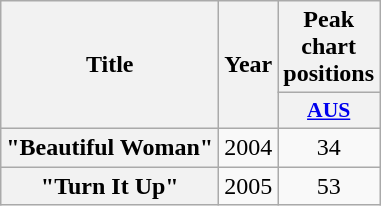<table class="wikitable plainrowheaders" style="text-align:center;">
<tr>
<th scope="col" rowspan="2">Title</th>
<th scope="col" rowspan="2">Year</th>
<th scope="col" colspan="1">Peak chart positions</th>
</tr>
<tr>
<th scope="col" style="width:3em;font-size:90%;"><a href='#'>AUS</a><br></th>
</tr>
<tr>
<th scope="row">"Beautiful Woman"</th>
<td>2004</td>
<td>34</td>
</tr>
<tr>
<th scope="row">"Turn It Up"</th>
<td>2005</td>
<td>53</td>
</tr>
</table>
